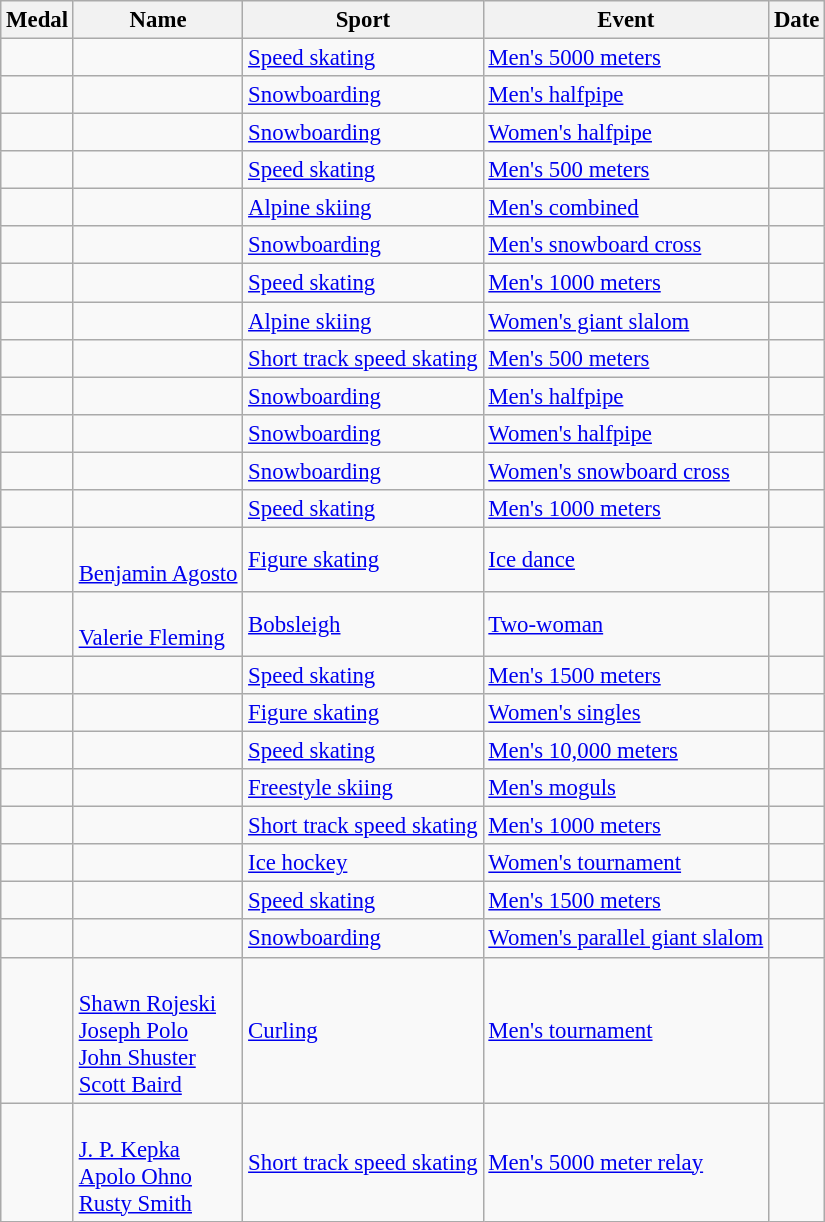<table class="wikitable sortable" style=font-size:95%>
<tr>
<th>Medal</th>
<th>Name</th>
<th>Sport</th>
<th>Event</th>
<th>Date</th>
</tr>
<tr>
<td></td>
<td></td>
<td><a href='#'>Speed skating</a></td>
<td><a href='#'>Men's 5000 meters</a></td>
<td></td>
</tr>
<tr>
<td></td>
<td></td>
<td><a href='#'>Snowboarding</a></td>
<td><a href='#'>Men's halfpipe</a></td>
<td></td>
</tr>
<tr>
<td></td>
<td></td>
<td><a href='#'>Snowboarding</a></td>
<td><a href='#'>Women's halfpipe</a></td>
<td></td>
</tr>
<tr>
<td></td>
<td></td>
<td><a href='#'>Speed skating</a></td>
<td><a href='#'>Men's 500 meters</a></td>
<td></td>
</tr>
<tr>
<td></td>
<td></td>
<td><a href='#'>Alpine skiing</a></td>
<td><a href='#'>Men's combined</a></td>
<td></td>
</tr>
<tr>
<td></td>
<td></td>
<td><a href='#'>Snowboarding</a></td>
<td><a href='#'>Men's snowboard cross</a></td>
<td></td>
</tr>
<tr>
<td></td>
<td></td>
<td><a href='#'>Speed skating</a></td>
<td><a href='#'>Men's 1000 meters</a></td>
<td></td>
</tr>
<tr>
<td></td>
<td></td>
<td><a href='#'>Alpine skiing</a></td>
<td><a href='#'>Women's giant slalom</a></td>
<td></td>
</tr>
<tr>
<td></td>
<td></td>
<td><a href='#'>Short track speed skating</a></td>
<td><a href='#'>Men's 500 meters</a></td>
<td></td>
</tr>
<tr>
<td></td>
<td></td>
<td><a href='#'>Snowboarding</a></td>
<td><a href='#'>Men's halfpipe</a></td>
<td></td>
</tr>
<tr>
<td></td>
<td></td>
<td><a href='#'>Snowboarding</a></td>
<td><a href='#'>Women's halfpipe</a></td>
<td></td>
</tr>
<tr>
<td></td>
<td></td>
<td><a href='#'>Snowboarding</a></td>
<td><a href='#'>Women's snowboard cross</a></td>
<td></td>
</tr>
<tr>
<td></td>
<td></td>
<td><a href='#'>Speed skating</a></td>
<td><a href='#'>Men's 1000 meters</a></td>
<td></td>
</tr>
<tr>
<td></td>
<td><br><a href='#'>Benjamin Agosto</a></td>
<td><a href='#'>Figure skating</a></td>
<td><a href='#'>Ice dance</a></td>
<td></td>
</tr>
<tr>
<td></td>
<td><br><a href='#'>Valerie Fleming</a></td>
<td><a href='#'>Bobsleigh</a></td>
<td><a href='#'>Two-woman</a></td>
<td></td>
</tr>
<tr>
<td></td>
<td></td>
<td><a href='#'>Speed skating</a></td>
<td><a href='#'>Men's 1500 meters</a></td>
<td></td>
</tr>
<tr>
<td></td>
<td></td>
<td><a href='#'>Figure skating</a></td>
<td><a href='#'>Women's singles</a></td>
<td></td>
</tr>
<tr>
<td></td>
<td></td>
<td><a href='#'>Speed skating</a></td>
<td><a href='#'>Men's 10,000 meters</a></td>
<td></td>
</tr>
<tr>
<td></td>
<td></td>
<td><a href='#'>Freestyle skiing</a></td>
<td><a href='#'>Men's moguls</a></td>
<td></td>
</tr>
<tr>
<td></td>
<td></td>
<td><a href='#'>Short track speed skating</a></td>
<td><a href='#'>Men's 1000 meters</a></td>
<td></td>
</tr>
<tr>
<td></td>
<td><br></td>
<td><a href='#'>Ice hockey</a></td>
<td><a href='#'>Women's tournament</a></td>
<td></td>
</tr>
<tr>
<td></td>
<td></td>
<td><a href='#'>Speed skating</a></td>
<td><a href='#'>Men's 1500 meters</a></td>
<td></td>
</tr>
<tr>
<td></td>
<td></td>
<td><a href='#'>Snowboarding</a></td>
<td><a href='#'>Women's parallel giant slalom</a></td>
<td></td>
</tr>
<tr>
<td></td>
<td><br><a href='#'>Shawn Rojeski</a><br><a href='#'>Joseph Polo</a><br><a href='#'>John Shuster</a><br><a href='#'>Scott Baird</a></td>
<td><a href='#'>Curling</a></td>
<td><a href='#'>Men's tournament</a></td>
<td></td>
</tr>
<tr>
<td></td>
<td><br><a href='#'>J. P. Kepka</a><br><a href='#'>Apolo Ohno</a><br><a href='#'>Rusty Smith</a></td>
<td><a href='#'>Short track speed skating</a></td>
<td><a href='#'>Men's 5000 meter relay</a></td>
<td></td>
</tr>
</table>
